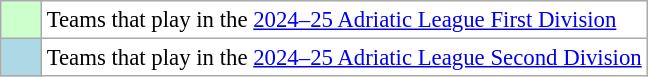<table class="wikitable" style="font-size: 95%;text-align:center;">
<tr>
<td style="background: #ccffcc;" width="20"></td>
<td bgcolor="#ffffff" align="left">Teams that play in the <a href='#'>2024–25 Adriatic League First Division</a></td>
</tr>
<tr>
<td style="background: lightblue;" width="20"></td>
<td bgcolor="#ffffff" align="left">Teams that play in the <a href='#'>2024–25 Adriatic League Second Division</a></td>
</tr>
</table>
